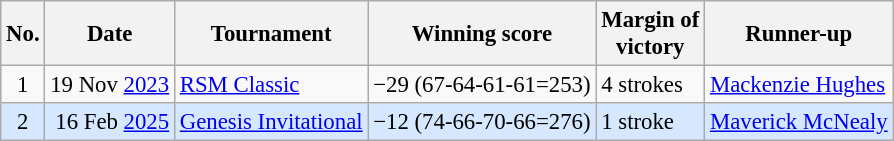<table class="wikitable" style="font-size:95%;">
<tr>
<th>No.</th>
<th>Date</th>
<th>Tournament</th>
<th>Winning score</th>
<th>Margin of<br>victory</th>
<th>Runner-up</th>
</tr>
<tr>
<td align=center>1</td>
<td align=right>19 Nov <a href='#'>2023</a></td>
<td><a href='#'>RSM Classic</a></td>
<td>−29 (67-64-61-61=253)</td>
<td>4 strokes</td>
<td> <a href='#'>Mackenzie Hughes</a></td>
</tr>
<tr style="background:#D6E8FF;">
<td align=center>2</td>
<td align=right>16 Feb <a href='#'>2025</a></td>
<td><a href='#'>Genesis Invitational</a></td>
<td>−12 (74-66-70-66=276)</td>
<td>1 stroke</td>
<td> <a href='#'>Maverick McNealy</a></td>
</tr>
</table>
